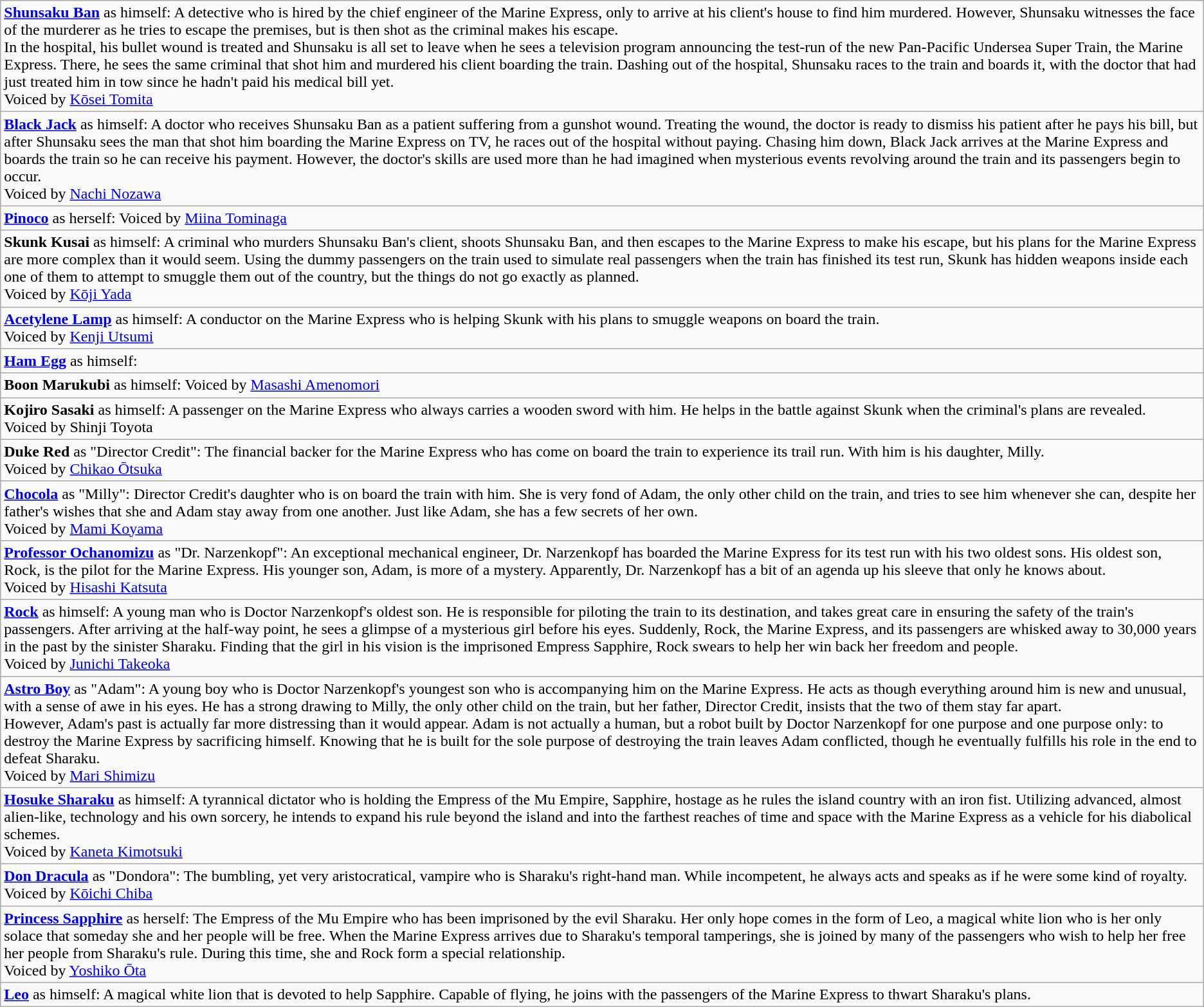<table class="wikitable">
<tr>
<td><strong><a href='#'>Shunsaku Ban</a></strong> as himself: A detective who is hired by the chief engineer of the Marine Express, only to arrive at his client's house to find him murdered. However, Shunsaku witnesses the face of the murderer as he tries to escape the premises, but is then shot as the criminal makes his escape.<br>In the hospital, his bullet wound is treated and Shunsaku is all set to leave when he sees a television program announcing the test-run of the new Pan-Pacific Undersea Super Train, the Marine Express. There, he sees the same criminal that shot him and murdered his client boarding the train. Dashing out of the hospital, Shunsaku races to the train and boards it, with the doctor that had just treated him in tow since he hadn't paid his medical bill yet.<br>Voiced by <a href='#'>Kōsei Tomita</a></td>
</tr>
<tr>
<td><strong><a href='#'>Black Jack</a></strong> as himself: A doctor who receives Shunsaku Ban as a patient suffering from a gunshot wound. Treating the wound, the doctor is ready to dismiss his patient after he pays his bill, but after Shunsaku sees the man that shot him boarding the Marine Express on TV, he races out of the hospital without paying. Chasing him down, Black Jack arrives at the Marine Express and boards the train so he can receive his payment. However, the doctor's skills are used more than he had imagined when mysterious events revolving around the train and its passengers begin to occur.<br>Voiced by <a href='#'>Nachi Nozawa</a></td>
</tr>
<tr>
<td><strong><a href='#'>Pinoco</a></strong> as herself: Voiced by <a href='#'>Miina Tominaga</a></td>
</tr>
<tr>
<td><strong>Skunk Kusai</strong> as himself: A criminal who murders Shunsaku Ban's client, shoots Shunsaku Ban, and then escapes to the Marine Express to make his escape, but his plans for the Marine Express are more complex than it would seem. Using the dummy passengers on the train used to simulate real passengers when the train has finished its test run, Skunk has hidden weapons inside each one of them to attempt to smuggle them out of the country, but the things do not go exactly as planned.<br>Voiced by <a href='#'>Kōji Yada</a></td>
</tr>
<tr>
<td><strong><a href='#'>Acetylene Lamp</a></strong> as himself: A conductor on the Marine Express who is helping Skunk with his plans to smuggle weapons on board the train.<br>Voiced by <a href='#'>Kenji Utsumi</a></td>
</tr>
<tr>
<td><strong><a href='#'>Ham Egg</a></strong> as himself:</td>
</tr>
<tr>
<td><strong>Boon Marukubi</strong> as himself: Voiced by <a href='#'>Masashi Amenomori</a></td>
</tr>
<tr>
<td><strong>Kojiro Sasaki</strong> as himself: A passenger on the Marine Express who always carries a wooden sword with him. He helps in the battle against Skunk when the criminal's plans are revealed.<br>Voiced by Shinji Toyota</td>
</tr>
<tr>
<td><strong>Duke Red</strong> as "Director Credit": The financial backer for the Marine Express who has come on board the train to experience its trail run. With him is his daughter, Milly.<br>Voiced by <a href='#'>Chikao Ōtsuka</a></td>
</tr>
<tr>
<td><strong><a href='#'>Chocola</a></strong> as "Milly": Director Credit's daughter who is on board the train with him.  She is very fond of Adam, the only other child on the train, and tries to see him whenever she can, despite her father's wishes that she and Adam stay away from one another. Just like Adam, she has a few secrets of her own.<br>Voiced by <a href='#'>Mami Koyama</a></td>
</tr>
<tr>
<td><strong><a href='#'>Professor Ochanomizu</a></strong> as "Dr. Narzenkopf": An exceptional mechanical engineer, Dr. Narzenkopf has boarded the Marine Express for its test run with his two oldest sons. His oldest son, Rock, is the pilot for the Marine Express. His younger son, Adam, is more of a mystery. Apparently, Dr. Narzenkopf has a bit of an agenda up his sleeve that only he knows about.<br>Voiced by <a href='#'>Hisashi Katsuta</a></td>
</tr>
<tr>
<td><strong><a href='#'>Rock</a></strong> as himself: A young man who is Doctor Narzenkopf's oldest son. He is responsible for piloting the train to its destination, and takes great care in ensuring the safety of the train's passengers. After arriving at the half-way point, he sees a glimpse of a mysterious girl before his eyes. Suddenly, Rock, the Marine Express, and its passengers are whisked away to 30,000 years in the past by the sinister Sharaku. Finding that the girl in his vision is the imprisoned Empress Sapphire, Rock swears to help her win back her freedom and people.<br>Voiced by <a href='#'>Junichi Takeoka</a></td>
</tr>
<tr>
<td><strong><a href='#'>Astro Boy</a></strong> as "Adam": A young boy who is Doctor Narzenkopf's youngest son who is accompanying him on the Marine Express. He acts as though everything around him is new and unusual, with a sense of awe in his eyes. He has a strong drawing to Milly, the only other child on the train, but her father, Director Credit, insists that the two of them stay far apart.<br>However, Adam's past is actually far more distressing than it would appear. Adam is not actually a human, but a robot built by Doctor Narzenkopf for one purpose and one purpose only: to destroy the Marine Express by sacrificing himself. Knowing that he is built for the sole purpose of destroying the train leaves Adam conflicted, though he eventually fulfills his role in the end to defeat Sharaku.<br>Voiced by <a href='#'>Mari Shimizu</a></td>
</tr>
<tr>
<td><strong><a href='#'>Hosuke Sharaku</a></strong> as himself: A tyrannical dictator who is holding the Empress of the Mu Empire, Sapphire, hostage as he rules the island country with an iron fist. Utilizing advanced, almost alien-like, technology and his own sorcery, he intends to expand his rule beyond the island and into the farthest reaches of time and space with the Marine Express as a vehicle for his diabolical schemes.<br>Voiced by <a href='#'>Kaneta Kimotsuki</a></td>
</tr>
<tr>
<td><strong><a href='#'>Don Dracula</a></strong> as "Dondora":  The bumbling, yet very aristocratical, vampire who is Sharaku's right-hand man. While incompetent, he always acts and speaks as if he were some kind of royalty.<br>Voiced by <a href='#'>Kōichi Chiba</a></td>
</tr>
<tr>
<td><strong><a href='#'>Princess Sapphire</a></strong> as herself: The Empress of the Mu Empire who has been imprisoned by the evil Sharaku. Her only hope comes in the form of Leo, a magical white lion who is her only solace that someday she and her people will be free. When the Marine Express arrives due to Sharaku's temporal tamperings, she is joined by many of the passengers who wish to help her free her people from Sharaku's rule. During this time, she and Rock form a special relationship.<br>Voiced by <a href='#'>Yoshiko Ōta</a></td>
</tr>
<tr>
<td><strong><a href='#'>Leo</a></strong> as himself: A magical white lion that is devoted to help Sapphire. Capable of flying, he joins with the passengers of the Marine Express to thwart Sharaku's plans.</td>
</tr>
</table>
